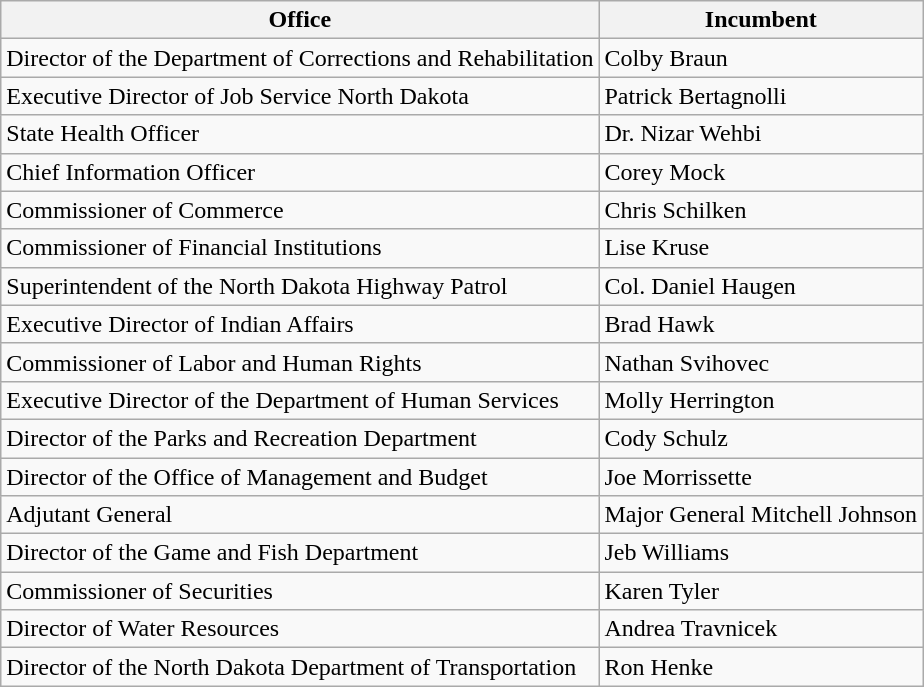<table class=wikitable>
<tr>
<th>Office</th>
<th>Incumbent</th>
</tr>
<tr>
<td>Director of the Department of Corrections and Rehabilitation</td>
<td>Colby Braun</td>
</tr>
<tr>
<td>Executive Director of Job Service North Dakota</td>
<td>Patrick Bertagnolli</td>
</tr>
<tr>
<td>State Health Officer</td>
<td>Dr. Nizar Wehbi</td>
</tr>
<tr>
<td>Chief Information Officer</td>
<td>Corey Mock</td>
</tr>
<tr>
<td>Commissioner of Commerce</td>
<td>Chris Schilken</td>
</tr>
<tr>
<td>Commissioner of Financial Institutions</td>
<td>Lise Kruse</td>
</tr>
<tr>
<td>Superintendent of the North Dakota Highway Patrol</td>
<td>Col. Daniel Haugen</td>
</tr>
<tr>
<td>Executive Director of Indian Affairs</td>
<td>Brad Hawk</td>
</tr>
<tr>
<td>Commissioner of Labor and Human Rights</td>
<td>Nathan Svihovec</td>
</tr>
<tr>
<td>Executive Director of the Department of Human Services</td>
<td>Molly Herrington</td>
</tr>
<tr>
<td>Director of the Parks and Recreation Department</td>
<td>Cody Schulz</td>
</tr>
<tr>
<td>Director of the Office of Management and Budget</td>
<td>Joe Morrissette</td>
</tr>
<tr>
<td>Adjutant General</td>
<td>Major General Mitchell Johnson</td>
</tr>
<tr>
<td>Director of the Game and Fish Department</td>
<td>Jeb Williams</td>
</tr>
<tr>
<td>Commissioner of Securities</td>
<td>Karen Tyler</td>
</tr>
<tr>
<td>Director of Water Resources</td>
<td>Andrea Travnicek</td>
</tr>
<tr>
<td>Director of the North Dakota Department of Transportation</td>
<td>Ron Henke</td>
</tr>
</table>
